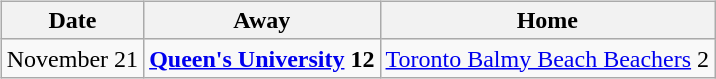<table cellspacing="10">
<tr>
<td valign="top"><br><table class="wikitable">
<tr>
<th>Date</th>
<th>Away</th>
<th>Home</th>
</tr>
<tr>
<td>November 21</td>
<td><strong><a href='#'>Queen's University</a> 12</strong></td>
<td><a href='#'>Toronto Balmy Beach Beachers</a> 2</td>
</tr>
</table>
</td>
</tr>
</table>
